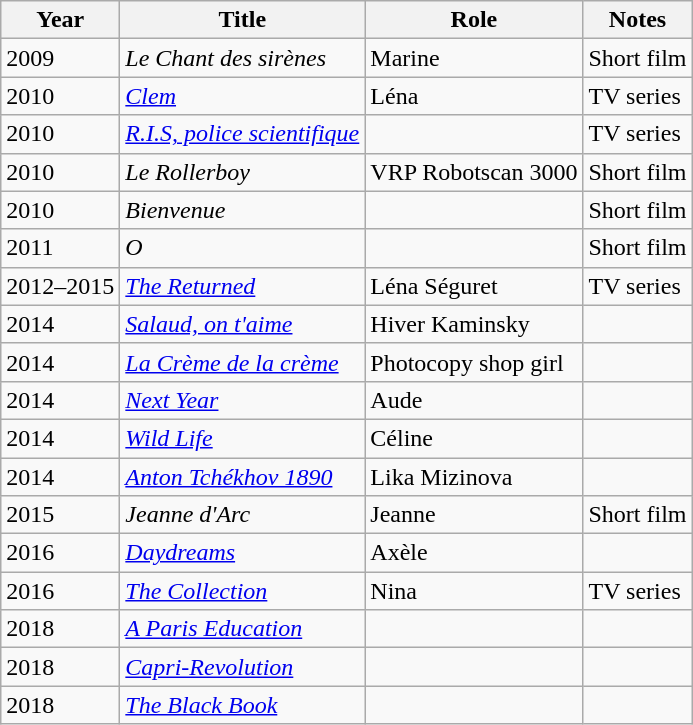<table class="wikitable sortable">
<tr>
<th>Year</th>
<th>Title</th>
<th>Role</th>
<th class="unsortable">Notes</th>
</tr>
<tr>
<td>2009</td>
<td><em>Le Chant des sirènes</em></td>
<td>Marine</td>
<td>Short film</td>
</tr>
<tr>
<td>2010</td>
<td><em><a href='#'>Clem</a></em></td>
<td>Léna</td>
<td>TV series</td>
</tr>
<tr>
<td>2010</td>
<td><em><a href='#'>R.I.S, police scientifique</a></em></td>
<td></td>
<td>TV series</td>
</tr>
<tr>
<td>2010</td>
<td><em>Le Rollerboy</em></td>
<td>VRP Robotscan 3000</td>
<td>Short film</td>
</tr>
<tr>
<td>2010</td>
<td><em>Bienvenue</em></td>
<td></td>
<td>Short film</td>
</tr>
<tr>
<td>2011</td>
<td><em>O</em></td>
<td></td>
<td>Short film</td>
</tr>
<tr>
<td>2012–2015</td>
<td><em><a href='#'>The Returned</a></em></td>
<td>Léna Séguret</td>
<td>TV series</td>
</tr>
<tr>
<td>2014</td>
<td><em><a href='#'>Salaud, on t'aime</a></em></td>
<td>Hiver Kaminsky</td>
<td></td>
</tr>
<tr>
<td>2014</td>
<td><em><a href='#'>La Crème de la crème</a></em></td>
<td>Photocopy shop girl</td>
<td></td>
</tr>
<tr>
<td>2014</td>
<td><em><a href='#'>Next Year</a></em></td>
<td>Aude</td>
<td></td>
</tr>
<tr>
<td>2014</td>
<td><em><a href='#'>Wild Life</a></em></td>
<td>Céline</td>
<td></td>
</tr>
<tr>
<td>2014</td>
<td><em><a href='#'>Anton Tchékhov 1890</a></em></td>
<td>Lika Mizinova</td>
<td></td>
</tr>
<tr>
<td>2015</td>
<td><em>Jeanne d'Arc</em></td>
<td>Jeanne</td>
<td>Short film</td>
</tr>
<tr>
<td>2016</td>
<td><em><a href='#'>Daydreams</a></em></td>
<td>Axèle</td>
<td></td>
</tr>
<tr>
<td>2016</td>
<td><em><a href='#'>The Collection</a></em></td>
<td>Nina</td>
<td>TV series</td>
</tr>
<tr>
<td>2018</td>
<td><em><a href='#'>A Paris Education</a></em></td>
<td></td>
<td></td>
</tr>
<tr>
<td>2018</td>
<td><em><a href='#'>Capri-Revolution</a></em></td>
<td></td>
<td></td>
</tr>
<tr>
<td>2018</td>
<td><em><a href='#'>The Black Book</a></em></td>
<td></td>
<td></td>
</tr>
</table>
